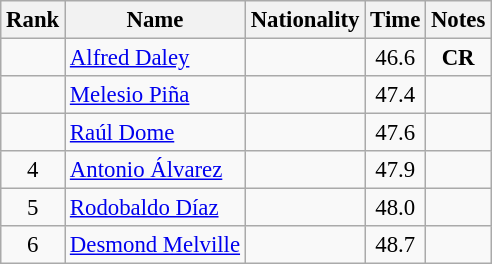<table class="wikitable sortable" style="text-align:center;font-size:95%">
<tr>
<th>Rank</th>
<th>Name</th>
<th>Nationality</th>
<th>Time</th>
<th>Notes</th>
</tr>
<tr>
<td></td>
<td align=left><a href='#'>Alfred Daley</a></td>
<td align=left></td>
<td>46.6</td>
<td><strong>CR</strong></td>
</tr>
<tr>
<td></td>
<td align=left><a href='#'>Melesio Piña</a></td>
<td align=left></td>
<td>47.4</td>
<td></td>
</tr>
<tr>
<td></td>
<td align=left><a href='#'>Raúl Dome</a></td>
<td align=left></td>
<td>47.6</td>
<td></td>
</tr>
<tr>
<td>4</td>
<td align=left><a href='#'>Antonio Álvarez</a></td>
<td align=left></td>
<td>47.9</td>
<td></td>
</tr>
<tr>
<td>5</td>
<td align=left><a href='#'>Rodobaldo Díaz</a></td>
<td align=left></td>
<td>48.0</td>
<td></td>
</tr>
<tr>
<td>6</td>
<td align=left><a href='#'>Desmond Melville</a></td>
<td align=left></td>
<td>48.7</td>
<td></td>
</tr>
</table>
